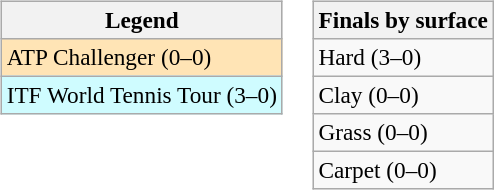<table>
<tr valign=top>
<td><br><table class=wikitable style=font-size:97%>
<tr>
<th>Legend</th>
</tr>
<tr bgcolor=moccasin>
<td>ATP Challenger (0–0)</td>
</tr>
<tr bgcolor=cffcff>
<td>ITF World Tennis Tour (3–0)</td>
</tr>
</table>
</td>
<td><br><table class=wikitable style=font-size:97%>
<tr>
<th>Finals by surface</th>
</tr>
<tr>
<td>Hard (3–0)</td>
</tr>
<tr>
<td>Clay (0–0)</td>
</tr>
<tr>
<td>Grass (0–0)</td>
</tr>
<tr>
<td>Carpet (0–0)</td>
</tr>
</table>
</td>
</tr>
</table>
